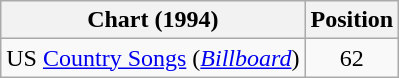<table class="wikitable sortable">
<tr>
<th scope="col">Chart (1994)</th>
<th scope="col">Position</th>
</tr>
<tr>
<td>US <a href='#'>Country Songs</a> (<em><a href='#'>Billboard</a></em>)</td>
<td align="center">62</td>
</tr>
</table>
